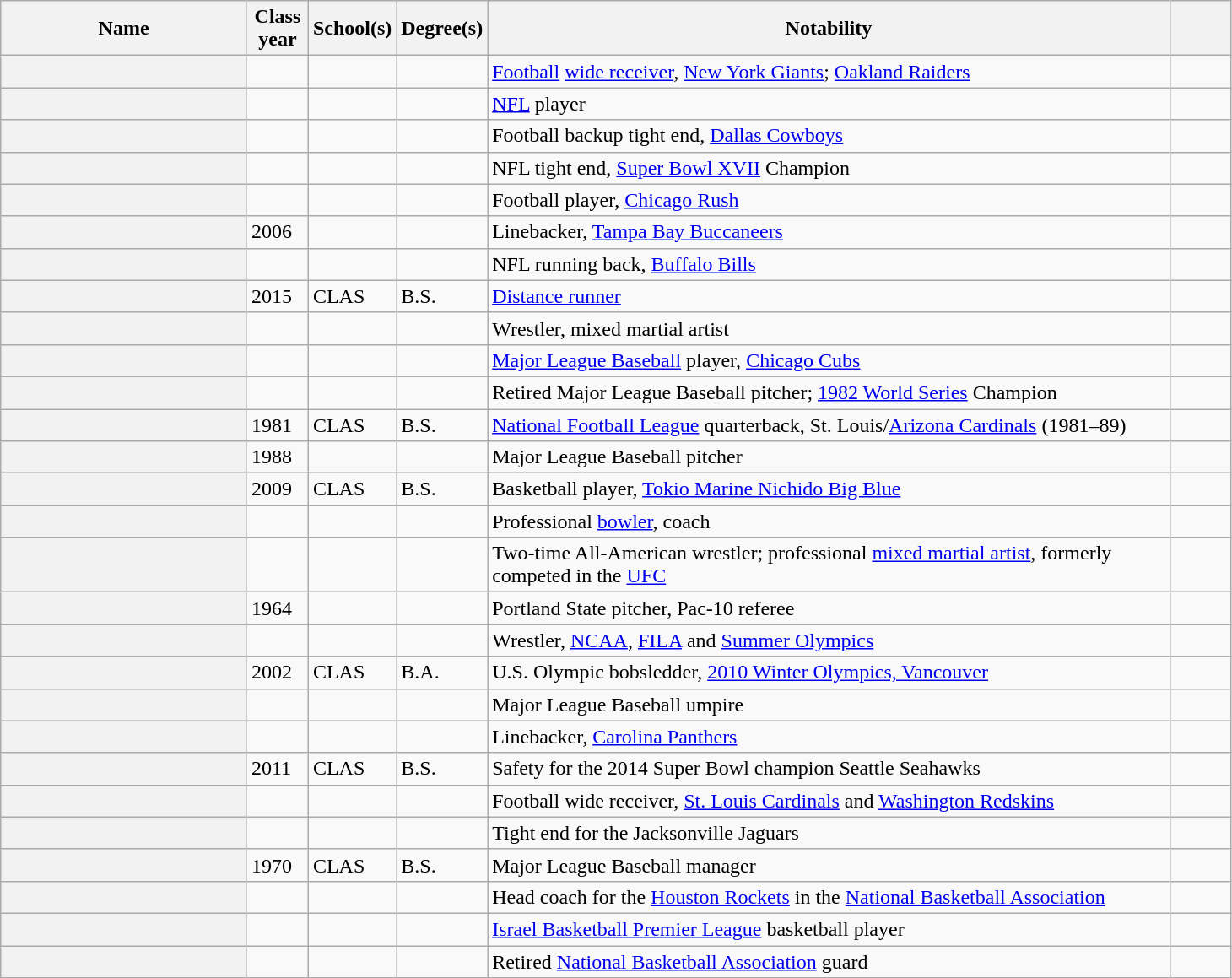<table class="wikitable sortable plainrowheaders" style="width:77%">
<tr>
<th style="width:20%;">Name</th>
<th style="width:5%;">Class year</th>
<th style="width:5%;">School(s)</th>
<th style="width:5%;">Degree(s)</th>
<th style="width:*;" class="unsortable">Notability</th>
<th style="width:5%;" class="unsortable"></th>
</tr>
<tr>
<th scope="row"></th>
<td></td>
<td></td>
<td></td>
<td><a href='#'>Football</a> <a href='#'>wide receiver</a>, <a href='#'>New York Giants</a>; <a href='#'>Oakland Raiders</a></td>
<td align=center></td>
</tr>
<tr>
<th scope="row"></th>
<td></td>
<td></td>
<td></td>
<td><a href='#'>NFL</a> player</td>
<td align=center></td>
</tr>
<tr>
<th scope="row"></th>
<td></td>
<td></td>
<td></td>
<td>Football backup tight end, <a href='#'>Dallas Cowboys</a></td>
<td align=center></td>
</tr>
<tr>
<th scope="row"></th>
<td></td>
<td></td>
<td></td>
<td>NFL tight end, <a href='#'>Super Bowl XVII</a> Champion</td>
<td align=center></td>
</tr>
<tr>
<th scope="row"></th>
<td></td>
<td></td>
<td></td>
<td>Football player, <a href='#'>Chicago Rush</a></td>
<td align=center></td>
</tr>
<tr>
<th scope="row"></th>
<td>2006</td>
<td></td>
<td></td>
<td>Linebacker, <a href='#'>Tampa Bay Buccaneers</a></td>
<td align=center></td>
</tr>
<tr>
<th scope="row"></th>
<td></td>
<td></td>
<td></td>
<td>NFL running back, <a href='#'>Buffalo Bills</a></td>
<td align=center></td>
</tr>
<tr>
<th scope="row"></th>
<td>2015</td>
<td>CLAS</td>
<td>B.S.</td>
<td><a href='#'>Distance runner</a></td>
<td align=center></td>
</tr>
<tr>
<th scope="row"></th>
<td></td>
<td></td>
<td></td>
<td>Wrestler, mixed martial artist</td>
<td align=center></td>
</tr>
<tr>
<th scope="row"></th>
<td></td>
<td></td>
<td></td>
<td><a href='#'>Major League Baseball</a> player, <a href='#'>Chicago Cubs</a></td>
<td align=center></td>
</tr>
<tr>
<th scope="row"></th>
<td></td>
<td></td>
<td></td>
<td>Retired Major League Baseball pitcher; <a href='#'>1982 World Series</a> Champion</td>
<td align=center></td>
</tr>
<tr>
<th scope="row"></th>
<td>1981</td>
<td>CLAS</td>
<td>B.S.</td>
<td><a href='#'>National Football League</a> quarterback, St. Louis/<a href='#'>Arizona Cardinals</a> (1981–89)</td>
<td align=center></td>
</tr>
<tr>
<th scope="row"></th>
<td>1988</td>
<td></td>
<td></td>
<td>Major League Baseball pitcher</td>
<td align=center></td>
</tr>
<tr>
<th scope="row"></th>
<td>2009</td>
<td>CLAS</td>
<td>B.S.</td>
<td>Basketball player, <a href='#'>Tokio Marine Nichido Big Blue</a></td>
<td align=center></td>
</tr>
<tr>
<th scope="row"></th>
<td></td>
<td></td>
<td></td>
<td>Professional <a href='#'>bowler</a>, coach</td>
<td align=center></td>
</tr>
<tr>
<th scope="row"></th>
<td></td>
<td></td>
<td></td>
<td>Two-time All-American wrestler; professional <a href='#'>mixed martial artist</a>, formerly competed in the <a href='#'>UFC</a></td>
<td align=center></td>
</tr>
<tr>
<th scope="row"></th>
<td>1964</td>
<td></td>
<td></td>
<td>Portland State pitcher, Pac-10 referee</td>
<td align=center></td>
</tr>
<tr>
<th scope="row"></th>
<td></td>
<td></td>
<td></td>
<td>Wrestler, <a href='#'>NCAA</a>, <a href='#'>FILA</a> and <a href='#'>Summer Olympics</a></td>
<td align=center></td>
</tr>
<tr>
<th scope="row"></th>
<td>2002</td>
<td>CLAS</td>
<td>B.A.</td>
<td>U.S. Olympic bobsledder, <a href='#'>2010 Winter Olympics, Vancouver</a></td>
<td align=center></td>
</tr>
<tr>
<th scope="row"></th>
<td></td>
<td></td>
<td></td>
<td>Major League Baseball umpire</td>
<td align=center></td>
</tr>
<tr>
<th scope="row"></th>
<td></td>
<td></td>
<td></td>
<td>Linebacker, <a href='#'>Carolina Panthers</a></td>
<td align=center></td>
</tr>
<tr>
<th scope="row"></th>
<td>2011</td>
<td>CLAS</td>
<td>B.S.</td>
<td>Safety for the 2014 Super Bowl champion Seattle Seahawks</td>
<td align=center></td>
</tr>
<tr>
<th scope="row"></th>
<td></td>
<td></td>
<td></td>
<td>Football wide receiver, <a href='#'>St. Louis Cardinals</a> and <a href='#'>Washington Redskins</a></td>
<td align=center></td>
</tr>
<tr>
<th scope="row"></th>
<td></td>
<td></td>
<td></td>
<td>Tight end for the Jacksonville Jaguars</td>
<td align=center></td>
</tr>
<tr>
<th scope="row"></th>
<td>1970</td>
<td>CLAS</td>
<td>B.S.</td>
<td>Major League Baseball manager</td>
<td align=center></td>
</tr>
<tr>
<th scope="row"></th>
<td></td>
<td></td>
<td></td>
<td>Head coach for the <a href='#'>Houston Rockets</a> in the <a href='#'>National Basketball Association</a></td>
<td align=center></td>
</tr>
<tr>
<th scope="row"></th>
<td></td>
<td></td>
<td></td>
<td><a href='#'>Israel Basketball Premier League</a> basketball player</td>
<td align=center></td>
</tr>
<tr>
<th scope="row"></th>
<td></td>
<td></td>
<td></td>
<td>Retired <a href='#'>National Basketball Association</a> guard</td>
<td align=center></td>
</tr>
<tr>
</tr>
</table>
